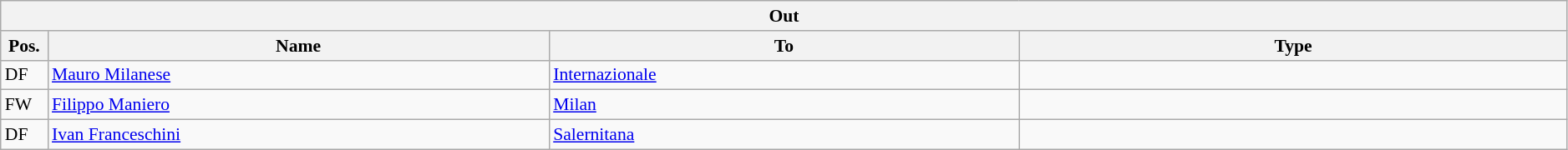<table class="wikitable" style="font-size:90%;width:99%;">
<tr>
<th colspan="4">Out</th>
</tr>
<tr>
<th width=3%>Pos.</th>
<th width=32%>Name</th>
<th width=30%>To</th>
<th width=35%>Type</th>
</tr>
<tr>
<td>DF</td>
<td><a href='#'>Mauro Milanese</a></td>
<td><a href='#'>Internazionale</a></td>
<td></td>
</tr>
<tr>
<td>FW</td>
<td><a href='#'>Filippo Maniero</a></td>
<td><a href='#'>Milan</a></td>
<td></td>
</tr>
<tr>
<td>DF</td>
<td><a href='#'>Ivan Franceschini</a></td>
<td><a href='#'>Salernitana</a></td>
<td></td>
</tr>
</table>
